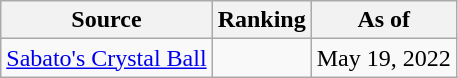<table class="wikitable" style="text-align:center">
<tr>
<th>Source</th>
<th>Ranking</th>
<th>As of</th>
</tr>
<tr>
<td align=left><a href='#'>Sabato's Crystal Ball</a></td>
<td></td>
<td>May 19, 2022</td>
</tr>
</table>
